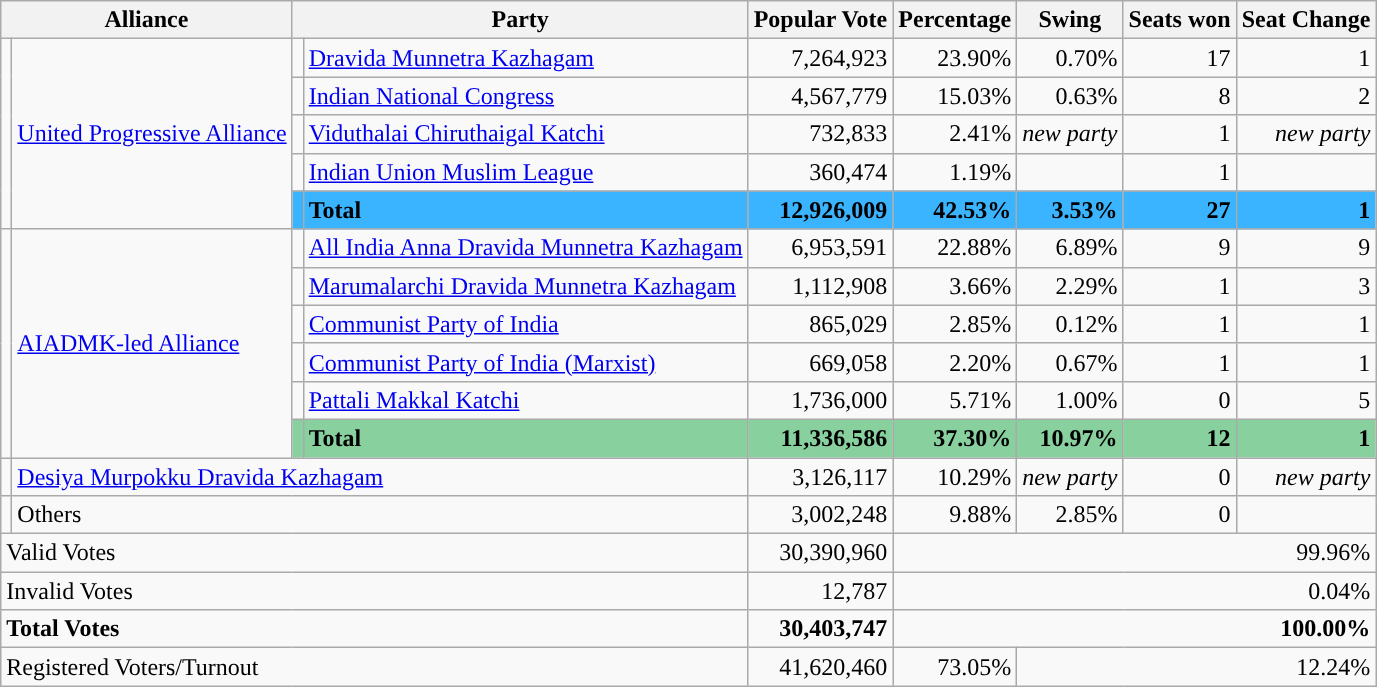<table class='wikitable'>
<tr>
<th colspan="2" align=centre>Alliance</th>
<th colspan="2" align=centre>Party</th>
<th align=centre>Popular Vote</th>
<th align=centre>Percentage</th>
<th align=centre>Swing</th>
<th align=centre>Seats won</th>
<th align=centre>Seat Change</th>
</tr>
<tr>
<td rowspan="5"></td>
<td rowspan="5"><a href='#'>United Progressive Alliance</a></td>
<td></td>
<td><a href='#'>Dravida Munnetra Kazhagam</a></td>
<td align=right>7,264,923</td>
<td align=right>23.90%</td>
<td align=right>0.70%</td>
<td align=right>17</td>
<td align=right>1</td>
</tr>
<tr>
<td></td>
<td><a href='#'>Indian National Congress</a></td>
<td align=right>4,567,779</td>
<td align=right>15.03%</td>
<td align=right>0.63%</td>
<td align=right>8</td>
<td align=right>2</td>
</tr>
<tr>
<td></td>
<td><a href='#'>Viduthalai Chiruthaigal Katchi</a></td>
<td align=right>732,833</td>
<td align=right>2.41%</td>
<td align=right><em>new party</em></td>
<td align=right>1</td>
<td align=right><em>new party</em></td>
</tr>
<tr>
<td></td>
<td><a href='#'>Indian Union Muslim League</a></td>
<td align=right>360,474</td>
<td align=right>1.19%</td>
<td align=right></td>
<td align=right>1</td>
<td align=right></td>
</tr>
<tr>
<td style="background:#3BB4FF"></td>
<td style="background:#3BB4FF" align=left><strong>Total</strong></td>
<td style="background:#3BB4FF" align=right><strong>12,926,009</strong></td>
<td style="background:#3BB4FF" align=right><strong>42.53%</strong></td>
<td style="background:#3BB4FF" align=right><strong>3.53%</strong></td>
<td style="background:#3BB4FF" align=right><strong>27</strong></td>
<td style="background:#3BB4FF" align=right><strong>1</strong></td>
</tr>
<tr>
<td rowspan="6"></td>
<td rowspan="6"><a href='#'>AIADMK-led Alliance</a></td>
<td></td>
<td><a href='#'>All India Anna Dravida Munnetra Kazhagam</a></td>
<td align=right>6,953,591</td>
<td align=right>22.88%</td>
<td align=right>6.89%</td>
<td align=right>9</td>
<td align=right>9</td>
</tr>
<tr>
<td></td>
<td><a href='#'>Marumalarchi Dravida Munnetra Kazhagam</a></td>
<td align=right>1,112,908</td>
<td align=right>3.66%</td>
<td align=right>2.29%</td>
<td align=right>1</td>
<td align=right>3</td>
</tr>
<tr>
<td></td>
<td><a href='#'>Communist Party of India</a></td>
<td align=right>865,029</td>
<td align=right>2.85%</td>
<td align=right>0.12%</td>
<td align=right>1</td>
<td align=right>1</td>
</tr>
<tr>
<td></td>
<td><a href='#'>Communist Party of India (Marxist)</a></td>
<td align=right>669,058</td>
<td align=right>2.20%</td>
<td align=right>0.67%</td>
<td align=right>1</td>
<td align=right>1</td>
</tr>
<tr>
<td></td>
<td><a href='#'>Pattali Makkal Katchi</a></td>
<td align=right>1,736,000</td>
<td align=right>5.71%</td>
<td align=right>1.00%</td>
<td align=right>0</td>
<td align=right>5</td>
</tr>
<tr>
<td style="background:#88D19F"></td>
<td style="background:#88D19F" align=left><strong>Total</strong></td>
<td style="background:#88D19F" align=right><strong>11,336,586</strong></td>
<td style="background:#88D19F" align=right><strong>37.30%</strong></td>
<td style="background:#88D19F" align=right><strong>10.97%</strong></td>
<td style="background:#88D19F" align=right><strong>12</strong></td>
<td style="background:#88D19F" align=right><strong>1</strong></td>
</tr>
<tr>
<td></td>
<td colspan="3" align=left><a href='#'>Desiya Murpokku Dravida Kazhagam</a></td>
<td align=right>3,126,117</td>
<td align=right>10.29%</td>
<td align=right><em>new party</em></td>
<td align=right>0</td>
<td align=right><em>new party</em></td>
</tr>
<tr>
<td></td>
<td colspan="3" align=left>Others</td>
<td align=right>3,002,248</td>
<td align=right>9.88%</td>
<td align=right>2.85%</td>
<td align=right>0</td>
<td align=right></td>
</tr>
<tr>
<td colspan="4" align=left>Valid Votes</td>
<td align=right>30,390,960</td>
<td colspan="4" align=right>99.96%</td>
</tr>
<tr>
<td colspan="4" align=left>Invalid Votes</td>
<td align=right>12,787</td>
<td colspan="4" align=right>0.04%</td>
</tr>
<tr>
<td colspan="4" align=left><strong>Total Votes</strong></td>
<td align=right><strong>30,403,747</strong></td>
<td colspan="4" align=right><strong>100.00%</strong></td>
</tr>
<tr>
<td colspan="4" align=left>Registered Voters/Turnout</td>
<td align=right>41,620,460</td>
<td align=right>73.05%</td>
<td colspan="3" align=right>12.24%</td>
</tr>
</table>
